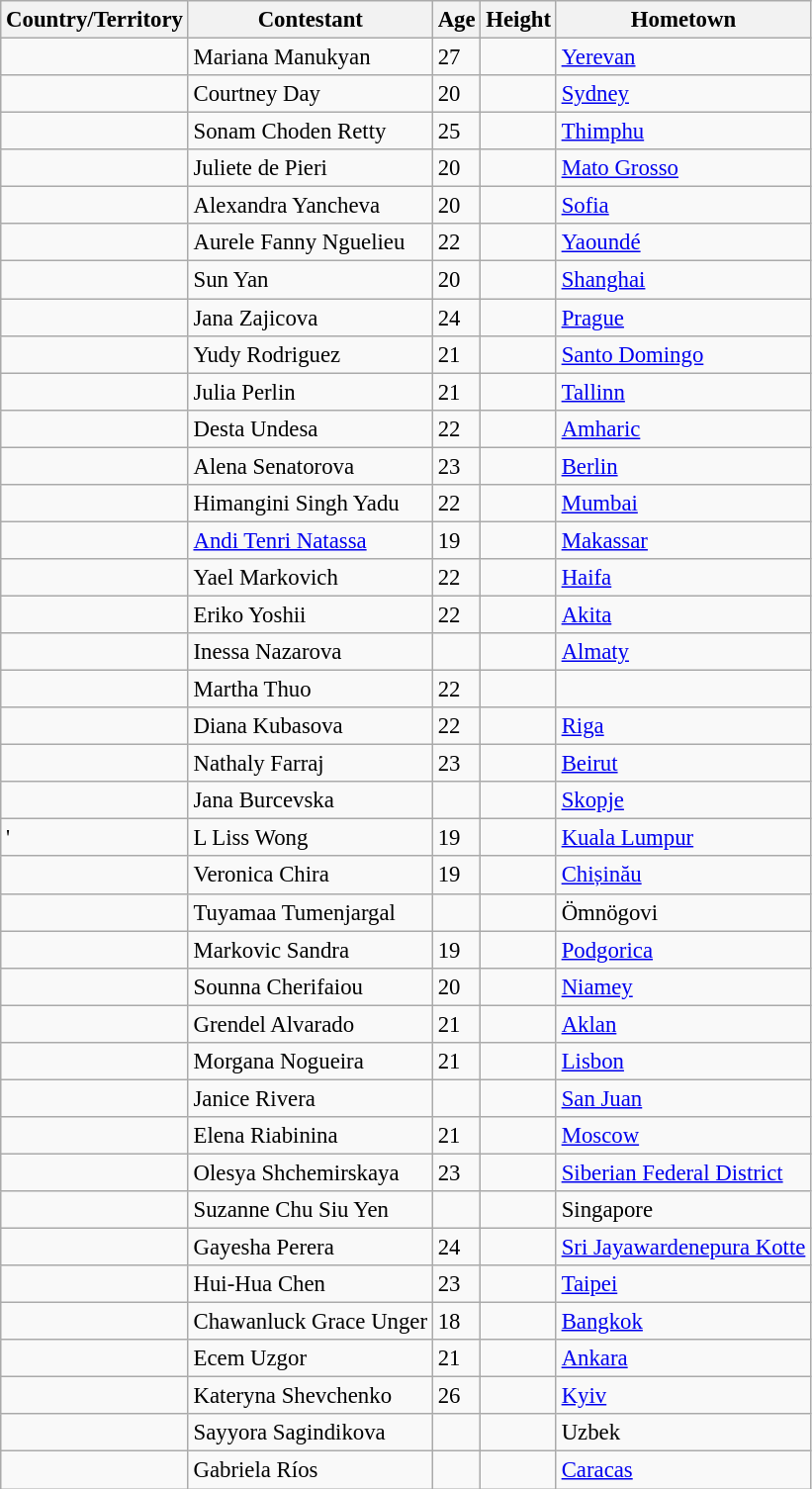<table class="wikitable sortable" style="font-size: 95%;">
<tr>
<th>Country/Territory</th>
<th>Contestant</th>
<th>Age</th>
<th>Height</th>
<th>Hometown</th>
</tr>
<tr>
<td></td>
<td>Mariana Manukyan</td>
<td>27</td>
<td></td>
<td><a href='#'>Yerevan</a></td>
</tr>
<tr>
<td></td>
<td>Courtney Day</td>
<td>20</td>
<td></td>
<td><a href='#'>Sydney</a></td>
</tr>
<tr>
<td></td>
<td>Sonam Choden Retty</td>
<td>25</td>
<td></td>
<td><a href='#'>Thimphu</a></td>
</tr>
<tr>
<td></td>
<td>Juliete de Pieri</td>
<td>20</td>
<td></td>
<td><a href='#'>Mato Grosso</a></td>
</tr>
<tr>
<td></td>
<td>Alexandra Yancheva</td>
<td>20</td>
<td></td>
<td><a href='#'>Sofia</a></td>
</tr>
<tr>
<td></td>
<td>Aurele Fanny Nguelieu</td>
<td>22</td>
<td></td>
<td><a href='#'>Yaoundé</a></td>
</tr>
<tr>
<td></td>
<td>Sun Yan</td>
<td>20</td>
<td></td>
<td><a href='#'>Shanghai</a></td>
</tr>
<tr>
<td></td>
<td>Jana Zajicova</td>
<td>24</td>
<td></td>
<td><a href='#'>Prague</a></td>
</tr>
<tr>
<td></td>
<td>Yudy Rodriguez</td>
<td>21</td>
<td></td>
<td><a href='#'>Santo Domingo</a></td>
</tr>
<tr>
<td></td>
<td>Julia Perlin</td>
<td>21</td>
<td></td>
<td><a href='#'>Tallinn</a></td>
</tr>
<tr>
<td></td>
<td>Desta Undesa</td>
<td>22</td>
<td></td>
<td><a href='#'>Amharic</a></td>
</tr>
<tr>
<td></td>
<td>Alena Senatorova</td>
<td>23</td>
<td></td>
<td><a href='#'>Berlin</a></td>
</tr>
<tr>
<td></td>
<td>Himangini Singh Yadu</td>
<td>22</td>
<td></td>
<td><a href='#'>Mumbai</a></td>
</tr>
<tr>
<td></td>
<td><a href='#'>Andi Tenri Natassa</a></td>
<td>19</td>
<td></td>
<td><a href='#'>Makassar</a></td>
</tr>
<tr>
<td></td>
<td>Yael Markovich</td>
<td>22</td>
<td></td>
<td><a href='#'>Haifa</a></td>
</tr>
<tr>
<td></td>
<td>Eriko Yoshii</td>
<td>22</td>
<td></td>
<td><a href='#'>Akita</a></td>
</tr>
<tr>
<td></td>
<td>Inessa Nazarova</td>
<td></td>
<td></td>
<td><a href='#'>Almaty</a></td>
</tr>
<tr>
<td></td>
<td>Martha Thuo</td>
<td>22</td>
<td></td>
<td></td>
</tr>
<tr>
<td></td>
<td>Diana Kubasova</td>
<td>22</td>
<td></td>
<td><a href='#'>Riga</a></td>
</tr>
<tr>
<td></td>
<td>Nathaly Farraj</td>
<td>23</td>
<td></td>
<td><a href='#'>Beirut</a></td>
</tr>
<tr>
<td></td>
<td>Jana Burcevska</td>
<td></td>
<td></td>
<td><a href='#'>Skopje</a></td>
</tr>
<tr>
<td>'</td>
<td>L Liss Wong</td>
<td>19</td>
<td></td>
<td><a href='#'>Kuala Lumpur</a></td>
</tr>
<tr>
<td></td>
<td>Veronica Chira</td>
<td>19</td>
<td></td>
<td><a href='#'>Chișinău</a></td>
</tr>
<tr>
<td></td>
<td>Tuyamaa Tumenjargal</td>
<td></td>
<td></td>
<td>Ömnögovi</td>
</tr>
<tr>
<td></td>
<td>Markovic Sandra</td>
<td>19</td>
<td></td>
<td><a href='#'>Podgorica</a></td>
</tr>
<tr>
<td></td>
<td>Sounna Cherifaiou</td>
<td>20</td>
<td></td>
<td><a href='#'>Niamey</a></td>
</tr>
<tr>
<td></td>
<td>Grendel Alvarado</td>
<td>21</td>
<td></td>
<td><a href='#'>Aklan</a></td>
</tr>
<tr>
<td></td>
<td>Morgana Nogueira</td>
<td>21</td>
<td></td>
<td><a href='#'>Lisbon</a></td>
</tr>
<tr>
<td></td>
<td>Janice Rivera</td>
<td></td>
<td></td>
<td><a href='#'>San Juan</a></td>
</tr>
<tr>
<td></td>
<td>Elena Riabinina</td>
<td>21</td>
<td></td>
<td><a href='#'>Moscow</a></td>
</tr>
<tr>
<td></td>
<td>Olesya Shchemirskaya</td>
<td>23</td>
<td></td>
<td><a href='#'>Siberian Federal District</a></td>
</tr>
<tr>
<td></td>
<td>Suzanne Chu Siu Yen</td>
<td></td>
<td></td>
<td>Singapore</td>
</tr>
<tr>
<td></td>
<td>Gayesha Perera</td>
<td>24</td>
<td></td>
<td><a href='#'>Sri Jayawardenepura Kotte</a></td>
</tr>
<tr>
<td></td>
<td>Hui-Hua Chen</td>
<td>23</td>
<td></td>
<td><a href='#'>Taipei</a></td>
</tr>
<tr>
<td></td>
<td>Chawanluck Grace Unger</td>
<td>18</td>
<td></td>
<td><a href='#'>Bangkok</a></td>
</tr>
<tr>
<td></td>
<td>Ecem Uzgor</td>
<td>21</td>
<td></td>
<td><a href='#'>Ankara</a></td>
</tr>
<tr>
<td></td>
<td>Kateryna Shevchenko</td>
<td>26</td>
<td></td>
<td><a href='#'>Kyiv</a></td>
</tr>
<tr>
<td></td>
<td>Sayyora Sagindikova</td>
<td></td>
<td></td>
<td>Uzbek</td>
</tr>
<tr>
<td></td>
<td>Gabriela Ríos</td>
<td></td>
<td></td>
<td><a href='#'>Caracas</a></td>
</tr>
</table>
